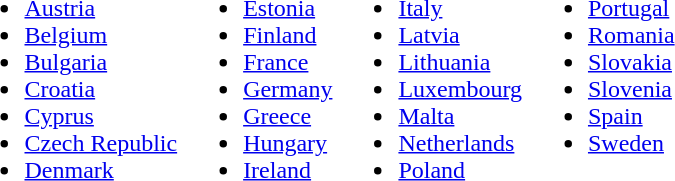<table>
<tr>
<td valign=top><br><ul><li> <a href='#'>Austria</a></li><li> <a href='#'>Belgium</a></li><li> <a href='#'>Bulgaria</a></li><li> <a href='#'>Croatia</a></li><li> <a href='#'>Cyprus</a></li><li> <a href='#'>Czech Republic</a></li><li> <a href='#'>Denmark</a></li></ul></td>
<td valign=top><br><ul><li> <a href='#'>Estonia</a></li><li> <a href='#'>Finland</a></li><li> <a href='#'>France</a></li><li> <a href='#'>Germany</a></li><li> <a href='#'>Greece</a></li><li> <a href='#'>Hungary</a></li><li> <a href='#'>Ireland</a></li></ul></td>
<td valign=top><br><ul><li> <a href='#'>Italy</a></li><li> <a href='#'>Latvia</a></li><li> <a href='#'>Lithuania</a></li><li> <a href='#'>Luxembourg</a></li><li> <a href='#'>Malta</a></li><li> <a href='#'>Netherlands</a></li><li> <a href='#'>Poland</a></li></ul></td>
<td valign=top><br><ul><li> <a href='#'>Portugal</a></li><li> <a href='#'>Romania</a></li><li> <a href='#'>Slovakia</a></li><li> <a href='#'>Slovenia</a></li><li> <a href='#'>Spain</a></li><li> <a href='#'>Sweden</a></li></ul></td>
</tr>
</table>
